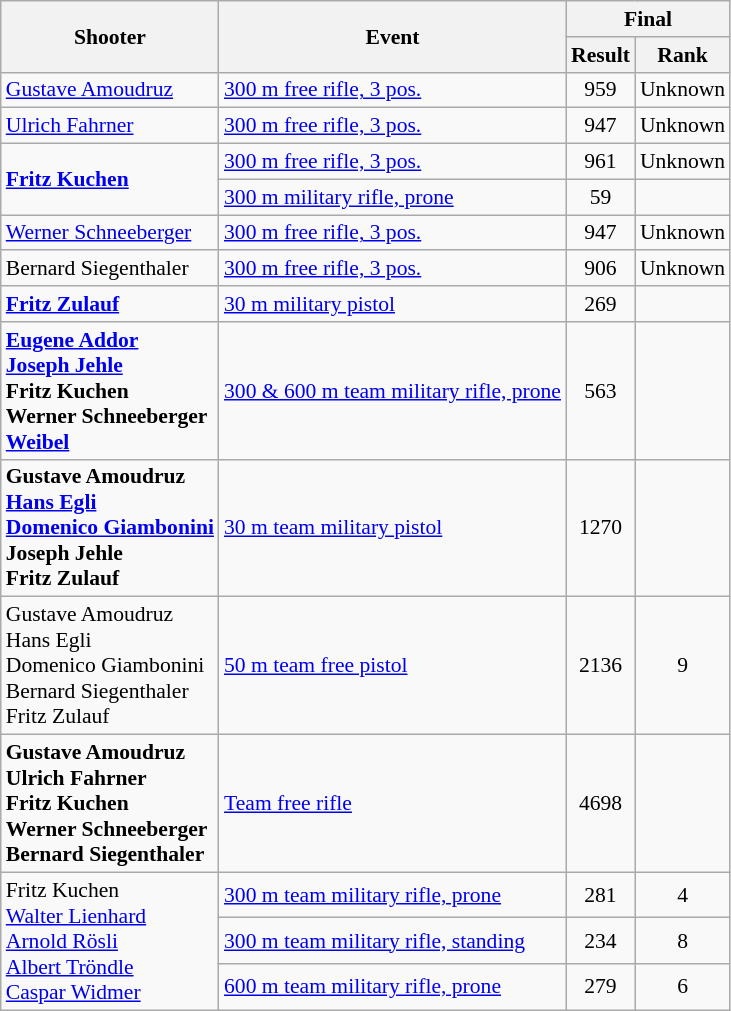<table class=wikitable style="font-size:90%">
<tr>
<th rowspan=2>Shooter</th>
<th rowspan=2>Event</th>
<th colspan=2>Final</th>
</tr>
<tr>
<th>Result</th>
<th>Rank</th>
</tr>
<tr>
<td><a href='#'>Gustave Amoudruz</a></td>
<td><a href='#'>300 m free rifle, 3 pos.</a></td>
<td align=center>959</td>
<td align=center>Unknown</td>
</tr>
<tr>
<td><a href='#'>Ulrich Fahrner</a></td>
<td><a href='#'>300 m free rifle, 3 pos.</a></td>
<td align=center>947</td>
<td align=center>Unknown</td>
</tr>
<tr>
<td rowspan=2><strong><a href='#'>Fritz Kuchen</a></strong></td>
<td><a href='#'>300 m free rifle, 3 pos.</a></td>
<td align=center>961</td>
<td align=center>Unknown</td>
</tr>
<tr>
<td><a href='#'>300 m military rifle, prone</a></td>
<td align=center>59</td>
<td align=center></td>
</tr>
<tr>
<td><a href='#'>Werner Schneeberger</a></td>
<td><a href='#'>300 m free rifle, 3 pos.</a></td>
<td align=center>947</td>
<td align=center>Unknown</td>
</tr>
<tr>
<td>Bernard Siegenthaler</td>
<td><a href='#'>300 m free rifle, 3 pos.</a></td>
<td align=center>906</td>
<td align=center>Unknown</td>
</tr>
<tr>
<td><strong><a href='#'>Fritz Zulauf</a></strong></td>
<td><a href='#'>30 m military pistol</a></td>
<td align=center>269</td>
<td align=center></td>
</tr>
<tr>
<td><strong><a href='#'>Eugene Addor</a> <br> <a href='#'>Joseph Jehle</a> <br> Fritz Kuchen <br> Werner Schneeberger <br> <a href='#'>Weibel</a></strong></td>
<td><a href='#'>300 & 600 m team military rifle, prone</a></td>
<td align=center>563</td>
<td align=center></td>
</tr>
<tr>
<td><strong>Gustave Amoudruz <br> <a href='#'>Hans Egli</a> <br> <a href='#'>Domenico Giambonini</a> <br> Joseph Jehle <br> Fritz Zulauf</strong></td>
<td><a href='#'>30 m team military pistol</a></td>
<td align=center>1270</td>
<td align=center></td>
</tr>
<tr>
<td>Gustave Amoudruz <br> Hans Egli <br> Domenico Giambonini <br> Bernard Siegenthaler <br> Fritz Zulauf</td>
<td><a href='#'>50 m team free pistol</a></td>
<td align=center>2136</td>
<td align=center>9</td>
</tr>
<tr>
<td><strong>Gustave Amoudruz <br> Ulrich Fahrner <br> Fritz Kuchen <br> Werner Schneeberger <br> Bernard Siegenthaler</strong></td>
<td><a href='#'>Team free rifle</a></td>
<td align=center>4698</td>
<td align=center></td>
</tr>
<tr>
<td rowspan=3>Fritz Kuchen <br> <a href='#'>Walter Lienhard</a> <br> <a href='#'>Arnold Rösli</a> <br> <a href='#'>Albert Tröndle</a> <br> <a href='#'>Caspar Widmer</a></td>
<td><a href='#'>300 m team military rifle, prone</a></td>
<td align=center>281</td>
<td align=center>4</td>
</tr>
<tr>
<td><a href='#'>300 m team military rifle, standing</a></td>
<td align=center>234</td>
<td align=center>8</td>
</tr>
<tr>
<td><a href='#'>600 m team military rifle, prone</a></td>
<td align=center>279</td>
<td align=center>6</td>
</tr>
</table>
